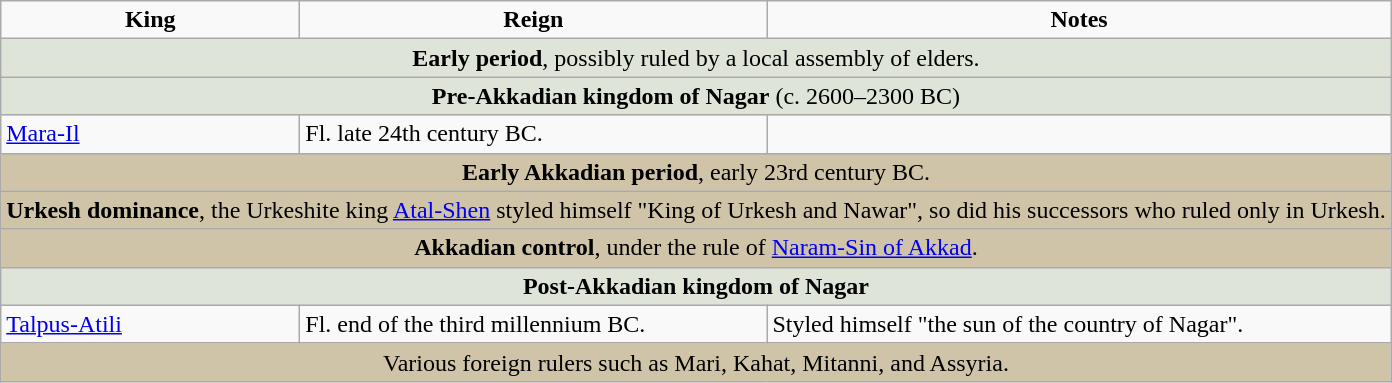<table class="wikitable">
<tr>
<th align="center" style="background: #f9f9f9; width: 12em;">King</th>
<th style="background: #f9f9f9; width:19em;" align="center">Reign</th>
<th align="center" style="background: #f9f9f9;">Notes</th>
</tr>
<tr>
<td bgcolor="#dfe4d9" colspan="3" align="center"><strong>Early period</strong>, possibly ruled by a local assembly of elders.</td>
</tr>
<tr>
<td colspan="3" bgcolor="#dfe4d9" align="center"><strong>Pre-Akkadian kingdom of Nagar</strong> (c. 2600–2300 BC)</td>
</tr>
<tr>
<td><a href='#'>Mara-Il</a></td>
<td>Fl. late 24th century BC.</td>
<td></td>
</tr>
<tr>
<td colspan="3" bgcolor="#d0c4a8" align="center"><strong>Early Akkadian period</strong>, early 23rd century BC.</td>
</tr>
<tr>
<td colspan="3" bgcolor="#d0c4a8" align="center"><strong>Urkesh dominance</strong>, the Urkeshite king <a href='#'>Atal-Shen</a> styled himself "King of Urkesh and Nawar", so did his successors who ruled only in Urkesh.</td>
</tr>
<tr>
<td colspan="3" bgcolor="#d0c4a8" align="center"><strong>Akkadian control</strong>, under the rule of <a href='#'>Naram-Sin of Akkad</a>.</td>
</tr>
<tr>
<td colspan="3" bgcolor="#dfe4d9" align="center"><strong>Post-Akkadian kingdom of Nagar</strong></td>
</tr>
<tr>
<td><a href='#'>Talpus-Atili</a></td>
<td>Fl. end of the third millennium BC.</td>
<td>Styled himself "the sun of the country of Nagar".</td>
</tr>
<tr>
<td colspan="3" bgcolor="#d0c4a8" align="center">Various foreign rulers such as Mari, Kahat, Mitanni, and Assyria.</td>
</tr>
</table>
